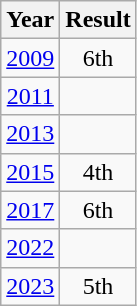<table class="wikitable" style="text-align:center">
<tr>
<th>Year</th>
<th>Result</th>
</tr>
<tr>
<td><a href='#'>2009</a></td>
<td>6th</td>
</tr>
<tr>
<td><a href='#'>2011</a></td>
<td></td>
</tr>
<tr>
<td><a href='#'>2013</a></td>
<td></td>
</tr>
<tr>
<td><a href='#'>2015</a></td>
<td>4th</td>
</tr>
<tr>
<td><a href='#'>2017</a></td>
<td>6th</td>
</tr>
<tr>
<td><a href='#'>2022</a></td>
<td></td>
</tr>
<tr>
<td><a href='#'>2023</a></td>
<td>5th</td>
</tr>
</table>
